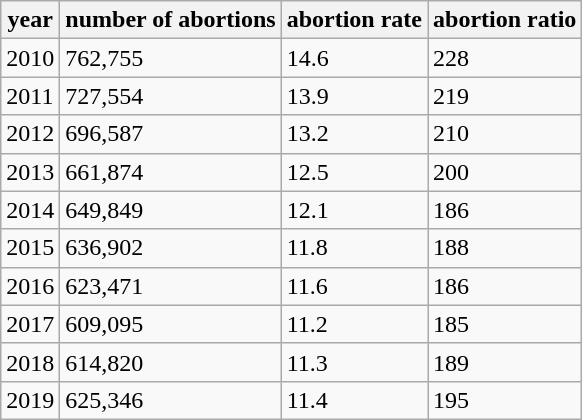<table class="wikitable">
<tr>
<th>year</th>
<th>number of abortions</th>
<th>abortion rate</th>
<th>abortion ratio</th>
</tr>
<tr>
<td>2010</td>
<td>762,755</td>
<td>14.6</td>
<td>228</td>
</tr>
<tr>
<td>2011</td>
<td>727,554</td>
<td>13.9</td>
<td>219</td>
</tr>
<tr>
<td>2012</td>
<td>696,587</td>
<td>13.2</td>
<td>210</td>
</tr>
<tr>
<td>2013</td>
<td>661,874</td>
<td>12.5</td>
<td>200</td>
</tr>
<tr>
<td>2014</td>
<td>649,849</td>
<td>12.1</td>
<td>186</td>
</tr>
<tr>
<td>2015</td>
<td>636,902</td>
<td>11.8</td>
<td>188</td>
</tr>
<tr>
<td>2016</td>
<td>623,471</td>
<td>11.6</td>
<td>186</td>
</tr>
<tr>
<td>2017</td>
<td>609,095</td>
<td>11.2</td>
<td>185</td>
</tr>
<tr>
<td>2018</td>
<td>614,820</td>
<td>11.3</td>
<td>189</td>
</tr>
<tr>
<td>2019</td>
<td>625,346</td>
<td>11.4</td>
<td>195</td>
</tr>
</table>
